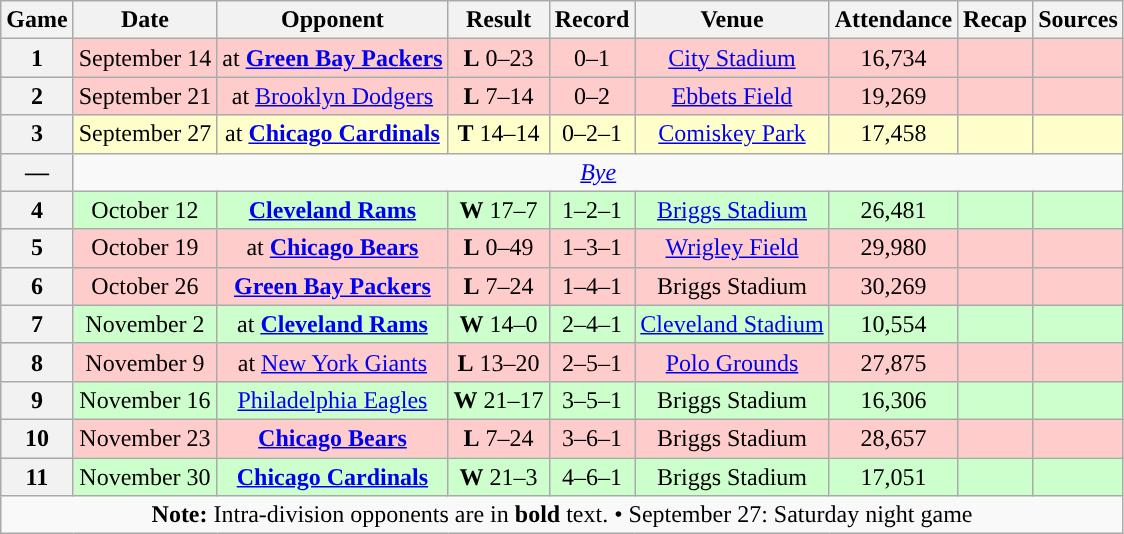<table class="wikitable" style="text-align:center">
<tr>
<th>Game</th>
<th>Date</th>
<th>Opponent</th>
<th>Result</th>
<th>Record</th>
<th>Venue</th>
<th>Attendance</th>
<th>Recap</th>
<th>Sources</th>
</tr>
<tr style="background:#fcc">
<th>1</th>
<td>September 14</td>
<td>at <strong><a href='#'>Green Bay Packers</a></strong></td>
<td><strong>L</strong> 0–23</td>
<td>0–1</td>
<td><a href='#'>City Stadium</a></td>
<td>16,734</td>
<td></td>
<td></td>
</tr>
<tr style="background:#fcc">
<th>2</th>
<td>September 21</td>
<td>at <a href='#'>Brooklyn Dodgers</a></td>
<td><strong>L</strong> 7–14</td>
<td>0–2</td>
<td><a href='#'>Ebbets Field</a></td>
<td>19,269</td>
<td></td>
<td></td>
</tr>
<tr style="background:#ffc">
<th>3</th>
<td>September 27</td>
<td>at <strong><a href='#'>Chicago Cardinals</a></strong></td>
<td><strong>T</strong> 14–14</td>
<td>0–2–1</td>
<td><a href='#'>Comiskey Park</a></td>
<td>17,458</td>
<td></td>
<td></td>
</tr>
<tr>
<th>—</th>
<td colspan="8"><em><a href='#'>Bye</a></em></td>
</tr>
<tr style="background:#cfc">
<th>4</th>
<td>October 12</td>
<td><strong><a href='#'>Cleveland Rams</a></strong></td>
<td><strong>W</strong> 17–7</td>
<td>1–2–1</td>
<td><a href='#'>Briggs Stadium</a></td>
<td>26,481</td>
<td></td>
<td></td>
</tr>
<tr style="background:#fcc">
<th>5</th>
<td>October 19</td>
<td>at <strong><a href='#'>Chicago Bears</a></strong></td>
<td><strong>L</strong> 0–49</td>
<td>1–3–1</td>
<td><a href='#'>Wrigley Field</a></td>
<td>29,980</td>
<td></td>
<td></td>
</tr>
<tr style="background:#fcc">
<th>6</th>
<td>October 26</td>
<td><strong><a href='#'>Green Bay Packers</a></strong></td>
<td><strong>L</strong> 7–24</td>
<td>1–4–1</td>
<td>Briggs Stadium</td>
<td>30,269</td>
<td></td>
<td></td>
</tr>
<tr style="background:#cfc">
<th>7</th>
<td>November 2</td>
<td>at <strong><a href='#'>Cleveland Rams</a></strong></td>
<td><strong>W</strong> 14–0</td>
<td>2–4–1</td>
<td><a href='#'>Cleveland Stadium</a></td>
<td>10,554</td>
<td></td>
<td></td>
</tr>
<tr style="background:#fcc">
<th>8</th>
<td>November 9</td>
<td>at <a href='#'>New York Giants</a></td>
<td><strong>L</strong> 13–20</td>
<td>2–5–1</td>
<td><a href='#'>Polo Grounds</a></td>
<td>27,875</td>
<td></td>
<td></td>
</tr>
<tr style="background:#cfc">
<th>9</th>
<td>November 16</td>
<td><a href='#'>Philadelphia Eagles</a></td>
<td><strong>W</strong> 21–17</td>
<td>3–5–1</td>
<td>Briggs Stadium</td>
<td>16,306</td>
<td></td>
<td></td>
</tr>
<tr style="background:#fcc">
<th>10</th>
<td>November 23</td>
<td><strong><a href='#'>Chicago Bears</a></strong></td>
<td><strong>L</strong> 7–24</td>
<td>3–6–1</td>
<td>Briggs Stadium</td>
<td>28,657</td>
<td></td>
<td></td>
</tr>
<tr style="background:#cfc">
<th>11</th>
<td>November 30</td>
<td><strong><a href='#'>Chicago Cardinals</a></strong></td>
<td><strong>W</strong> 21–3</td>
<td>4–6–1</td>
<td>Briggs Stadium</td>
<td>17,051</td>
<td></td>
<td></td>
</tr>
<tr>
<td colspan="10"><strong>Note:</strong> Intra-division opponents are in <strong>bold</strong> text. •  September 27: Saturday night game</td>
</tr>
</table>
